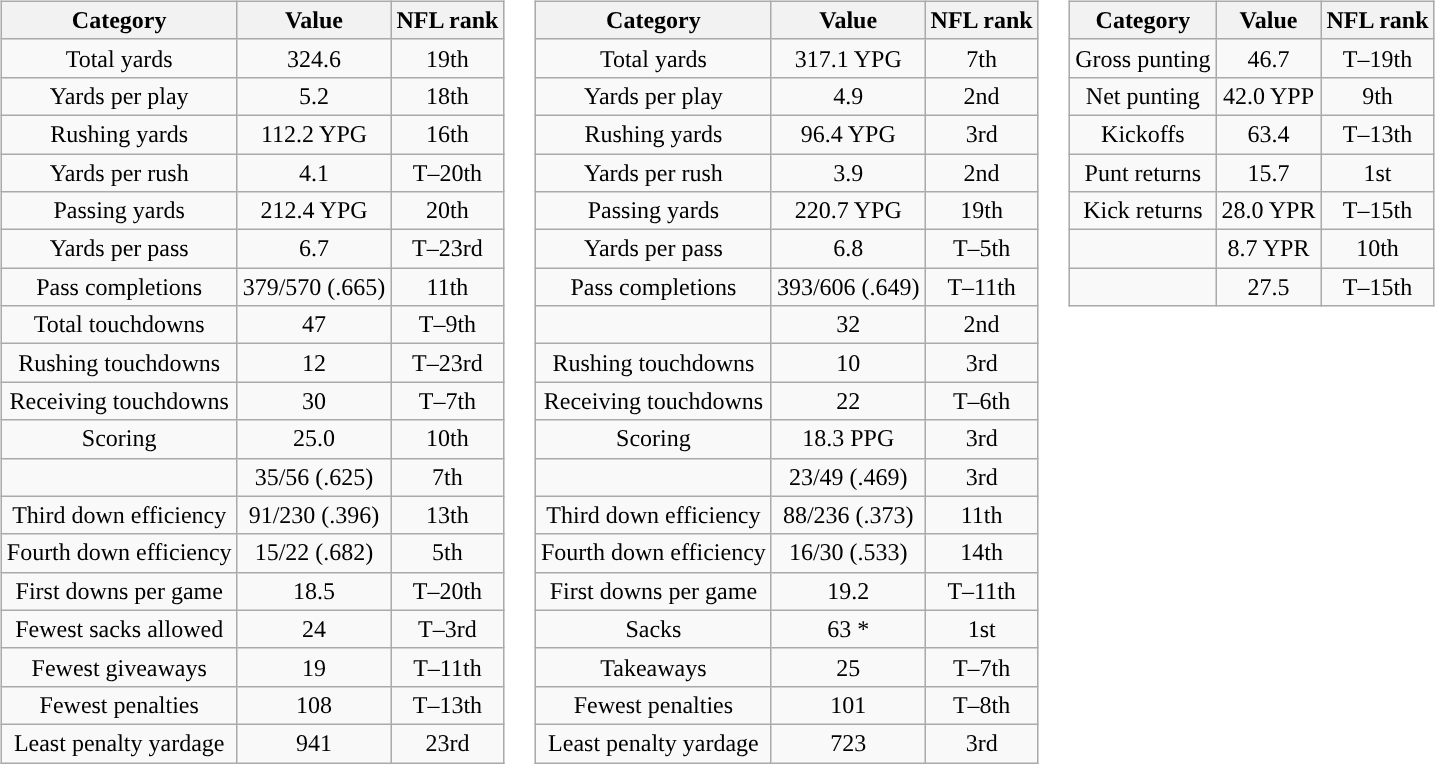<table>
<tr valign="top">
<td><br><table class="wikitable" style="text-align:center">
<tr>
<th>Category</th>
<th>Value</th>
<th>NFL rank<br></th>
</tr>
<tr>
<td>Total yards</td>
<td>324.6 </td>
<td>19th</td>
</tr>
<tr>
<td>Yards per play</td>
<td>5.2</td>
<td>18th</td>
</tr>
<tr>
<td>Rushing yards</td>
<td>112.2 YPG</td>
<td>16th</td>
</tr>
<tr>
<td>Yards per rush</td>
<td>4.1</td>
<td>T–20th</td>
</tr>
<tr>
<td>Passing yards</td>
<td>212.4 YPG</td>
<td>20th</td>
</tr>
<tr>
<td>Yards per pass</td>
<td>6.7</td>
<td>T–23rd</td>
</tr>
<tr>
<td>Pass completions</td>
<td>379/570 (.665)</td>
<td>11th</td>
</tr>
<tr>
<td>Total touchdowns</td>
<td>47</td>
<td>T–9th</td>
</tr>
<tr>
<td>Rushing touchdowns</td>
<td>12</td>
<td>T–23rd</td>
</tr>
<tr>
<td>Receiving touchdowns</td>
<td>30</td>
<td>T–7th</td>
</tr>
<tr>
<td>Scoring</td>
<td>25.0 </td>
<td>10th</td>
</tr>
<tr>
<td></td>
<td>35/56 (.625)</td>
<td>7th</td>
</tr>
<tr>
<td>Third down efficiency</td>
<td>91/230 (.396)</td>
<td>13th</td>
</tr>
<tr>
<td>Fourth down efficiency</td>
<td>15/22 (.682)</td>
<td>5th</td>
</tr>
<tr>
<td>First downs per game</td>
<td>18.5</td>
<td>T–20th</td>
</tr>
<tr>
<td>Fewest sacks allowed</td>
<td>24</td>
<td>T–3rd</td>
</tr>
<tr>
<td>Fewest giveaways</td>
<td>19</td>
<td>T–11th</td>
</tr>
<tr>
<td>Fewest penalties</td>
<td>108</td>
<td>T–13th</td>
</tr>
<tr>
<td>Least penalty yardage</td>
<td>941</td>
<td>23rd</td>
</tr>
</table>
</td>
<td><br><table class="wikitable" style="text-align:center">
<tr>
<th>Category</th>
<th>Value</th>
<th>NFL rank<br></th>
</tr>
<tr>
<td>Total yards</td>
<td>317.1 YPG</td>
<td>7th</td>
</tr>
<tr>
<td>Yards per play</td>
<td>4.9</td>
<td>2nd</td>
</tr>
<tr>
<td>Rushing yards</td>
<td>96.4 YPG</td>
<td>3rd</td>
</tr>
<tr>
<td>Yards per rush</td>
<td>3.9</td>
<td>2nd</td>
</tr>
<tr>
<td>Passing yards</td>
<td>220.7 YPG</td>
<td>19th</td>
</tr>
<tr>
<td>Yards per pass</td>
<td>6.8</td>
<td>T–5th</td>
</tr>
<tr>
<td>Pass completions</td>
<td>393/606	(.649)</td>
<td>T–11th</td>
</tr>
<tr>
<td></td>
<td>32</td>
<td>2nd</td>
</tr>
<tr>
<td>Rushing touchdowns</td>
<td>10</td>
<td>3rd</td>
</tr>
<tr>
<td>Receiving touchdowns</td>
<td>22</td>
<td>T–6th</td>
</tr>
<tr>
<td>Scoring</td>
<td>18.3 PPG</td>
<td>3rd</td>
</tr>
<tr>
<td></td>
<td>23/49 (.469)</td>
<td>3rd</td>
</tr>
<tr>
<td>Third down efficiency</td>
<td>88/236 (.373)</td>
<td>11th</td>
</tr>
<tr>
<td>Fourth down efficiency</td>
<td>16/30 (.533)</td>
<td>14th</td>
</tr>
<tr>
<td>First downs per game</td>
<td>19.2</td>
<td>T–11th</td>
</tr>
<tr>
<td>Sacks</td>
<td>63 *</td>
<td>1st</td>
</tr>
<tr>
<td>Takeaways</td>
<td>25</td>
<td>T–7th</td>
</tr>
<tr>
<td>Fewest penalties</td>
<td>101</td>
<td>T–8th</td>
</tr>
<tr>
<td>Least penalty yardage</td>
<td>723</td>
<td>3rd</td>
</tr>
</table>
</td>
<td><br><table class="wikitable" style="text-align:center">
<tr>
<th>Category</th>
<th>Value</th>
<th>NFL rank<br></th>
</tr>
<tr>
<td>Gross punting</td>
<td>46.7 </td>
<td>T–19th</td>
</tr>
<tr>
<td>Net punting</td>
<td>42.0 YPP</td>
<td>9th</td>
</tr>
<tr>
<td>Kickoffs</td>
<td>63.4 </td>
<td>T–13th</td>
</tr>
<tr>
<td>Punt returns</td>
<td>15.7 </td>
<td>1st</td>
</tr>
<tr>
<td>Kick returns</td>
<td>28.0 YPR</td>
<td>T–15th</td>
</tr>
<tr>
<td></td>
<td>8.7 YPR</td>
<td>10th</td>
</tr>
<tr>
<td></td>
<td>27.5</td>
<td>T–15th</td>
</tr>
</table>
</td>
</tr>
</table>
